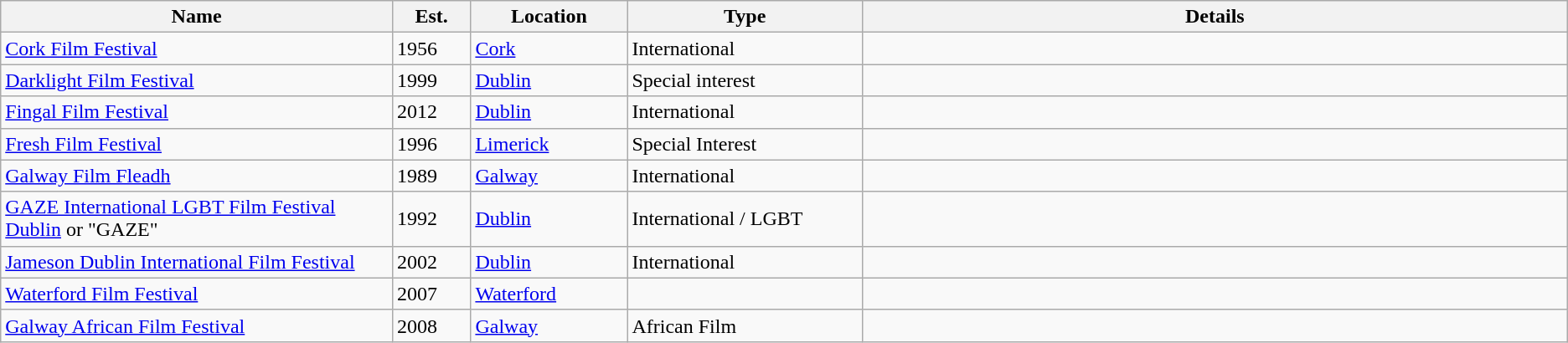<table class="wikitable">
<tr>
<th width="25%">Name</th>
<th width="5%">Est.</th>
<th width="10%">Location</th>
<th width="15%">Type</th>
<th>Details</th>
</tr>
<tr>
<td><a href='#'>Cork Film Festival</a></td>
<td>1956</td>
<td><a href='#'>Cork</a></td>
<td>International</td>
<td https://corkfrenchfilmfestival.com/></td>
</tr>
<tr>
<td><a href='#'>Darklight Film Festival</a></td>
<td>1999</td>
<td><a href='#'>Dublin</a></td>
<td>Special interest</td>
<td Celebrating Digital Art, Film & Technology></td>
</tr>
<tr>
<td><a href='#'>Fingal Film Festival</a></td>
<td>2012</td>
<td><a href='#'>Dublin</a></td>
<td>International</td>
<td Promoting the works of local film community and National, International emerging filmmakers></td>
</tr>
<tr>
<td><a href='#'>Fresh Film Festival</a></td>
<td>1996</td>
<td><a href='#'>Limerick</a></td>
<td>Special Interest</td>
<td Films by young people, aged 7 to 18 years.></td>
</tr>
<tr>
<td><a href='#'>Galway Film Fleadh</a></td>
<td>1989</td>
<td><a href='#'>Galway</a></td>
<td>International</td>
<td The Galway Film Fleadh – Ireland's leading film festival, is a six-day international film event held every July. The Fleadh is a festival for the public, film buffs, film students, industry professionals and invited guests.></td>
</tr>
<tr>
<td><a href='#'>GAZE International LGBT Film Festival Dublin</a> or "GAZE"</td>
<td>1992</td>
<td><a href='#'>Dublin</a></td>
<td>International / LGBT</td>
<td></td>
</tr>
<tr>
<td><a href='#'>Jameson Dublin International Film Festival</a></td>
<td>2002</td>
<td><a href='#'>Dublin</a></td>
<td>International</td>
<td></td>
</tr>
<tr>
<td><a href='#'>Waterford Film Festival</a></td>
<td>2007</td>
<td><a href='#'>Waterford</a></td>
<td></td>
<td></td>
</tr>
<tr>
<td><a href='#'>Galway African Film Festival</a></td>
<td>2008</td>
<td><a href='#'>Galway</a></td>
<td>African Film</td>
<td></td>
</tr>
</table>
